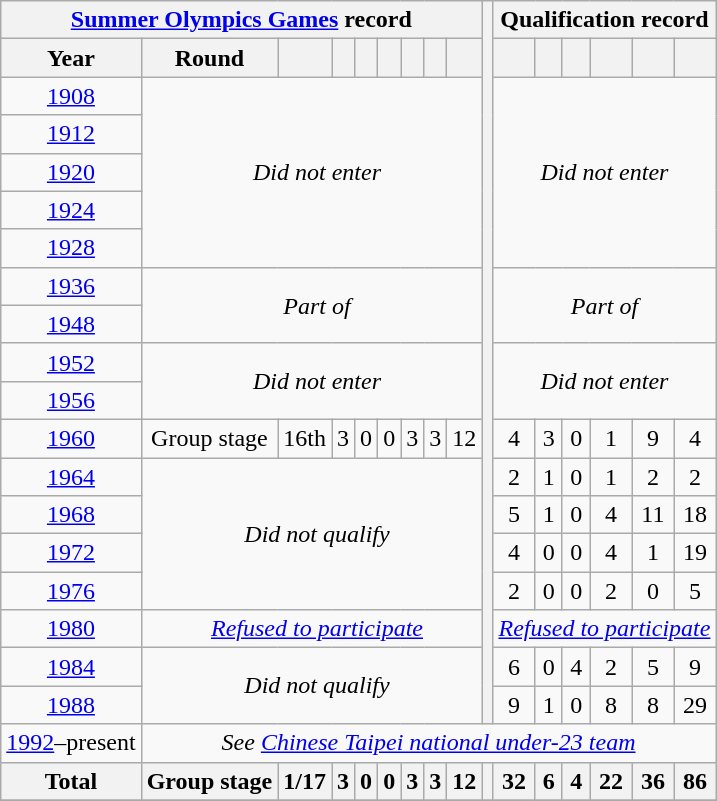<table class="wikitable" style="text-align: center;">
<tr>
<th colspan=9><a href='#'>Summer Olympics Games</a> record</th>
<th rowspan="19"></th>
<th colspan=6>Qualification record</th>
</tr>
<tr>
<th scope="col">Year</th>
<th scope="col">Round</th>
<th scope="col"></th>
<th scope="col"></th>
<th scope="col"></th>
<th scope="col"></th>
<th scope="col"></th>
<th scope="col"></th>
<th scope="col"></th>
<th scope="col"></th>
<th scope="col"></th>
<th scope="col"></th>
<th scope="col"></th>
<th scope="col"></th>
<th scope="col"></th>
</tr>
<tr>
<td> <a href='#'>1908</a></td>
<td colspan=9 rowspan=5><em>Did not enter</em></td>
<td colspan=6 rowspan=5><em>Did not enter</em></td>
</tr>
<tr>
<td> <a href='#'>1912</a></td>
</tr>
<tr>
<td> <a href='#'>1920</a></td>
</tr>
<tr>
<td> <a href='#'>1924</a></td>
</tr>
<tr>
<td> <a href='#'>1928</a></td>
</tr>
<tr>
<td> <a href='#'>1936</a></td>
<td colspan=9 rowspan=2><em>Part of </em></td>
<td colspan=6 rowspan=2><em>Part of </em></td>
</tr>
<tr>
<td> <a href='#'>1948</a></td>
</tr>
<tr>
<td> <a href='#'>1952</a></td>
<td colspan=9 rowspan=2><em>Did not enter</em></td>
<td colspan=6 rowspan=2><em>Did not enter</em></td>
</tr>
<tr>
<td> <a href='#'>1956</a></td>
</tr>
<tr>
<td> <a href='#'>1960</a></td>
<td>Group stage</td>
<td>16th</td>
<td>3</td>
<td>0</td>
<td>0</td>
<td>3</td>
<td>3</td>
<td>12</td>
<td>4</td>
<td>3</td>
<td>0</td>
<td>1</td>
<td>9</td>
<td>4</td>
</tr>
<tr>
<td> <a href='#'>1964</a></td>
<td colspan=9 rowspan=4><em>Did not qualify</em></td>
<td>2</td>
<td>1</td>
<td>0</td>
<td>1</td>
<td>2</td>
<td>2</td>
</tr>
<tr>
<td> <a href='#'>1968</a></td>
<td>5</td>
<td>1</td>
<td>0</td>
<td>4</td>
<td>11</td>
<td>18</td>
</tr>
<tr>
<td> <a href='#'>1972</a></td>
<td>4</td>
<td>0</td>
<td>0</td>
<td>4</td>
<td>1</td>
<td>19</td>
</tr>
<tr>
<td> <a href='#'>1976</a></td>
<td>2</td>
<td>0</td>
<td>0</td>
<td>2</td>
<td>0</td>
<td>5</td>
</tr>
<tr>
<td> <a href='#'>1980</a></td>
<td colspan=9><em><a href='#'>Refused to participate</a></em></td>
<td colspan=6><em><a href='#'>Refused to participate</a></em></td>
</tr>
<tr>
<td> <a href='#'>1984</a></td>
<td colspan=9 rowspan=2><em>Did not qualify</em></td>
<td>6</td>
<td>0</td>
<td>4</td>
<td>2</td>
<td>5</td>
<td>9</td>
</tr>
<tr>
<td> <a href='#'>1988</a></td>
<td>9</td>
<td>1</td>
<td>0</td>
<td>8</td>
<td>8</td>
<td>29</td>
</tr>
<tr>
<td><a href='#'>1992</a>–present</td>
<td colspan=15><em>See <a href='#'>Chinese Taipei national under-23 team</a></em></td>
</tr>
<tr>
<th>Total</th>
<th>Group stage</th>
<th>1/17</th>
<th>3</th>
<th>0</th>
<th>0</th>
<th>3</th>
<th>3</th>
<th>12</th>
<th></th>
<th>32</th>
<th>6</th>
<th>4</th>
<th>22</th>
<th>36</th>
<th>86</th>
</tr>
<tr>
</tr>
</table>
